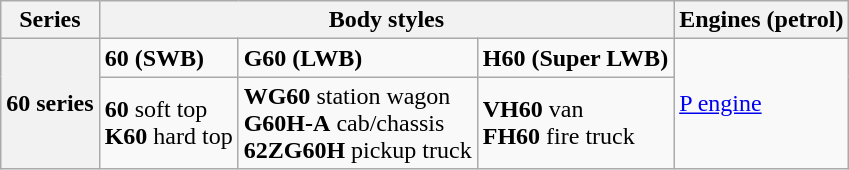<table class="wikitable" style="float:left;">
<tr>
<th>Series</th>
<th colspan="3">Body styles</th>
<th>Engines (petrol)</th>
</tr>
<tr>
<th rowspan="2">60 series</th>
<td><strong>60 (SWB)</strong></td>
<td><strong>G60 (LWB)</strong></td>
<td><strong>H60 (Super LWB)</strong></td>
<td rowspan="2"><a href='#'>P engine</a></td>
</tr>
<tr>
<td><strong>60</strong> soft top<br><strong>K60</strong> hard top</td>
<td><strong>WG60</strong> station wagon<br><strong>G60H-A</strong> cab/chassis<br><strong>62ZG60H</strong> pickup truck</td>
<td><strong>VH60</strong> van<br><strong>FH60</strong> fire truck</td>
</tr>
</table>
